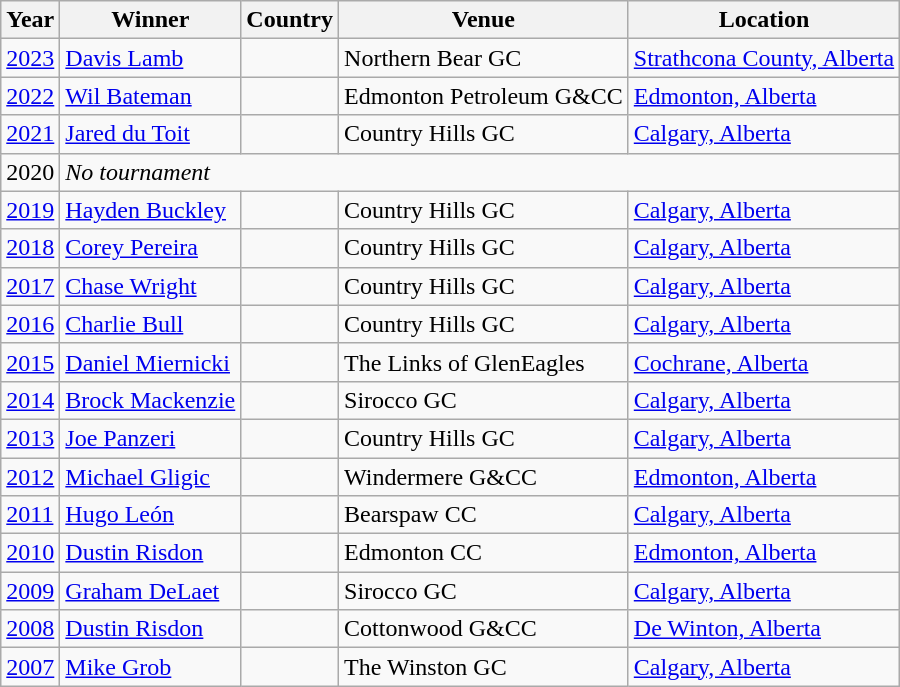<table class=wikitable>
<tr>
<th>Year</th>
<th>Winner</th>
<th>Country</th>
<th>Venue</th>
<th>Location</th>
</tr>
<tr>
<td><a href='#'>2023</a></td>
<td><a href='#'>Davis Lamb</a></td>
<td></td>
<td>Northern Bear GC</td>
<td><a href='#'>Strathcona County, Alberta</a></td>
</tr>
<tr>
<td><a href='#'>2022</a></td>
<td><a href='#'>Wil Bateman</a></td>
<td></td>
<td>Edmonton Petroleum G&CC</td>
<td><a href='#'>Edmonton, Alberta</a></td>
</tr>
<tr>
<td><a href='#'>2021</a></td>
<td><a href='#'>Jared du Toit</a></td>
<td></td>
<td>Country Hills GC</td>
<td><a href='#'>Calgary, Alberta</a></td>
</tr>
<tr>
<td>2020</td>
<td colspan=4><em>No tournament</em></td>
</tr>
<tr>
<td><a href='#'>2019</a></td>
<td><a href='#'>Hayden Buckley</a></td>
<td></td>
<td>Country Hills GC</td>
<td><a href='#'>Calgary, Alberta</a></td>
</tr>
<tr>
<td><a href='#'>2018</a></td>
<td><a href='#'>Corey Pereira</a></td>
<td></td>
<td>Country Hills GC</td>
<td><a href='#'>Calgary, Alberta</a></td>
</tr>
<tr>
<td><a href='#'>2017</a></td>
<td><a href='#'>Chase Wright</a></td>
<td></td>
<td>Country Hills GC</td>
<td><a href='#'>Calgary, Alberta</a></td>
</tr>
<tr>
<td><a href='#'>2016</a></td>
<td><a href='#'>Charlie Bull</a></td>
<td></td>
<td>Country Hills GC</td>
<td><a href='#'>Calgary, Alberta</a></td>
</tr>
<tr>
<td><a href='#'>2015</a></td>
<td><a href='#'>Daniel Miernicki</a></td>
<td></td>
<td>The Links of GlenEagles</td>
<td><a href='#'>Cochrane, Alberta</a></td>
</tr>
<tr>
<td><a href='#'>2014</a></td>
<td><a href='#'>Brock Mackenzie</a></td>
<td></td>
<td>Sirocco GC</td>
<td><a href='#'>Calgary, Alberta</a></td>
</tr>
<tr>
<td><a href='#'>2013</a></td>
<td><a href='#'>Joe Panzeri</a></td>
<td></td>
<td>Country Hills GC</td>
<td><a href='#'>Calgary, Alberta</a></td>
</tr>
<tr>
<td><a href='#'>2012</a></td>
<td><a href='#'>Michael Gligic</a></td>
<td></td>
<td>Windermere G&CC</td>
<td><a href='#'>Edmonton, Alberta</a></td>
</tr>
<tr>
<td><a href='#'>2011</a></td>
<td><a href='#'>Hugo León</a></td>
<td></td>
<td>Bearspaw CC</td>
<td><a href='#'>Calgary, Alberta</a></td>
</tr>
<tr>
<td><a href='#'>2010</a></td>
<td><a href='#'>Dustin Risdon</a></td>
<td></td>
<td>Edmonton CC</td>
<td><a href='#'>Edmonton, Alberta</a></td>
</tr>
<tr>
<td><a href='#'>2009</a></td>
<td><a href='#'>Graham DeLaet</a></td>
<td></td>
<td>Sirocco GC</td>
<td><a href='#'>Calgary, Alberta</a></td>
</tr>
<tr>
<td><a href='#'>2008</a></td>
<td><a href='#'>Dustin Risdon</a></td>
<td></td>
<td>Cottonwood G&CC</td>
<td><a href='#'>De Winton, Alberta</a></td>
</tr>
<tr>
<td><a href='#'>2007</a></td>
<td><a href='#'>Mike Grob</a></td>
<td></td>
<td>The Winston GC</td>
<td><a href='#'>Calgary, Alberta</a></td>
</tr>
</table>
